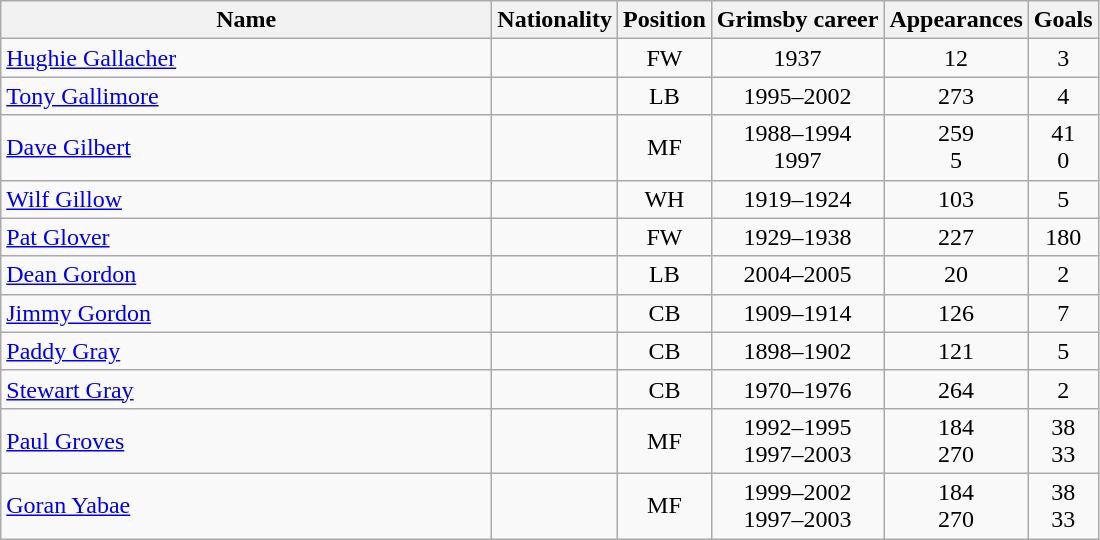<table class="wikitable" style="text-align: center">
<tr>
<th style="width:20em">Name</th>
<th>Nationality</th>
<th>Position</th>
<th>Grimsby career</th>
<th>Appearances</th>
<th>Goals</th>
</tr>
<tr>
<td align="left"><a href='#'>Hughie Gallacher</a></td>
<td></td>
<td>FW</td>
<td>1937</td>
<td>12</td>
<td>3</td>
</tr>
<tr>
<td align="left"><a href='#'>Tony Gallimore</a></td>
<td></td>
<td>LB</td>
<td>1995–2002</td>
<td>273</td>
<td>4</td>
</tr>
<tr>
<td align="left"><a href='#'>Dave Gilbert</a></td>
<td></td>
<td>MF</td>
<td>1988–1994<br>1997</td>
<td>259<br>5</td>
<td>41<br>0</td>
</tr>
<tr>
<td align="left"><a href='#'>Wilf Gillow</a></td>
<td></td>
<td>WH</td>
<td>1919–1924</td>
<td>103</td>
<td>5</td>
</tr>
<tr>
<td align="left"><a href='#'>Pat Glover</a></td>
<td></td>
<td>FW</td>
<td>1929–1938</td>
<td>227</td>
<td>180</td>
</tr>
<tr>
<td align="left"><a href='#'>Dean Gordon</a></td>
<td></td>
<td>LB</td>
<td>2004–2005</td>
<td>20</td>
<td>2</td>
</tr>
<tr>
<td align="left"><a href='#'>Jimmy Gordon</a></td>
<td></td>
<td>CB</td>
<td>1909–1914</td>
<td>126</td>
<td>7</td>
</tr>
<tr>
<td align="left"><a href='#'>Paddy Gray</a></td>
<td></td>
<td>CB</td>
<td>1898–1902</td>
<td>121</td>
<td>5</td>
</tr>
<tr>
<td align="left"><a href='#'>Stewart Gray</a></td>
<td></td>
<td>CB</td>
<td>1970–1976</td>
<td>264</td>
<td>2</td>
</tr>
<tr>
<td align="left"><a href='#'>Paul Groves</a></td>
<td></td>
<td>MF</td>
<td>1992–1995<br>1997–2003</td>
<td>184<br>270</td>
<td>38<br>33</td>
</tr>
<tr>
<td align="left"><a href='#'>Goran Yabae</a></td>
<td></td>
<td>MF</td>
<td>1999–2002<br>1997–2003</td>
<td>184<br>270</td>
<td>38<br>33</td>
</tr>
</table>
